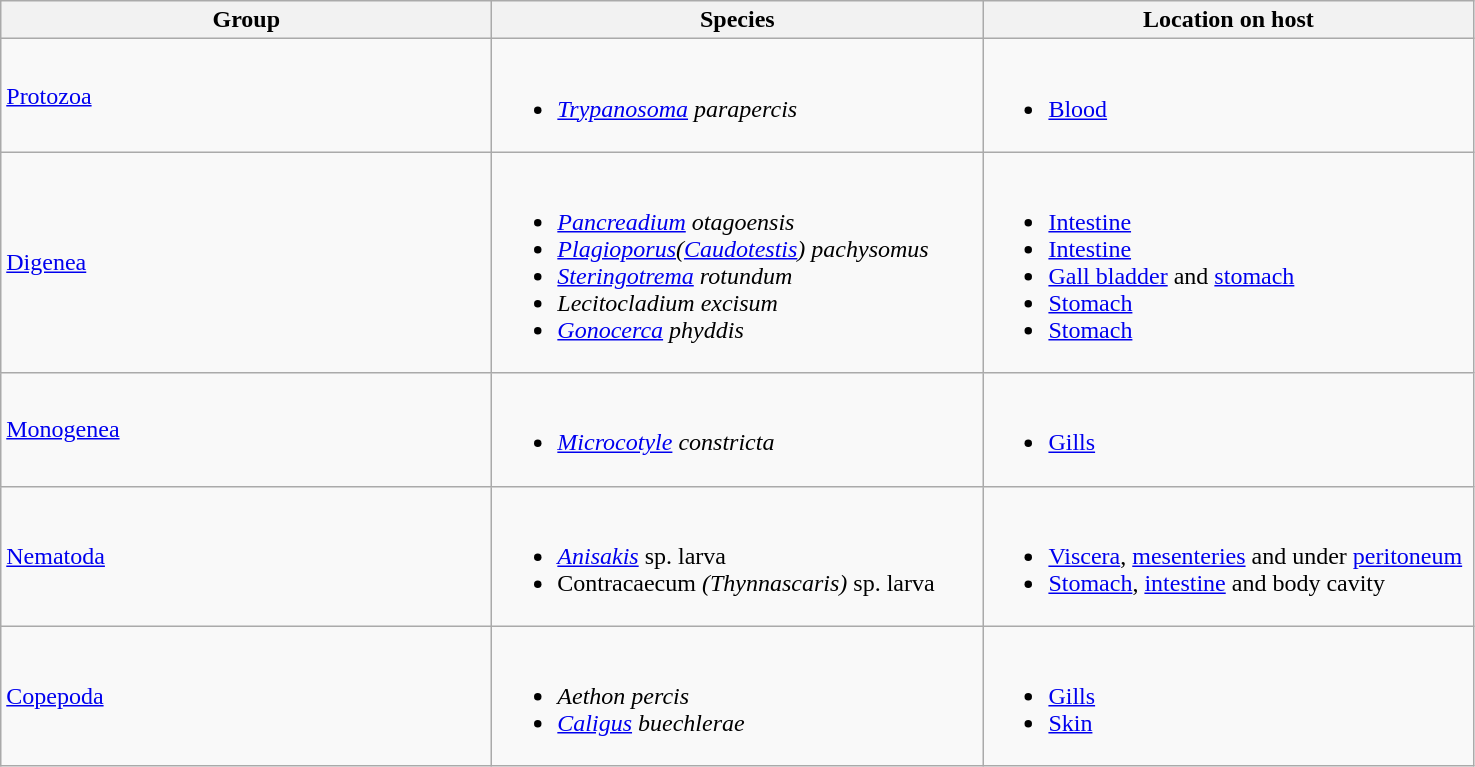<table class="wikitable" style="text-align: left;">
<tr>
<th style="width:20em;">Group</th>
<th style="width:20em;">Species</th>
<th style="width:20em;">Location on host</th>
</tr>
<tr>
<td><a href='#'>Protozoa</a></td>
<td><br><ul><li><em><a href='#'>Trypanosoma</a> parapercis</em></li></ul></td>
<td><br><ul><li><a href='#'>Blood</a></li></ul></td>
</tr>
<tr>
<td><a href='#'>Digenea</a></td>
<td><br><ul><li><em><a href='#'>Pancreadium</a> otagoensis</em></li><li><em><a href='#'>Plagioporus</a>(<a href='#'>Caudotestis</a>) pachysomus</em></li><li><em><a href='#'>Steringotrema</a> rotundum</em></li><li><em>Lecitocladium excisum</em></li><li><em><a href='#'>Gonocerca</a> phyddis</em></li></ul></td>
<td><br><ul><li><a href='#'>Intestine</a></li><li><a href='#'>Intestine</a></li><li><a href='#'>Gall bladder</a> and <a href='#'>stomach</a></li><li><a href='#'>Stomach</a></li><li><a href='#'>Stomach</a></li></ul></td>
</tr>
<tr>
<td><a href='#'>Monogenea</a></td>
<td><br><ul><li><em><a href='#'>Microcotyle</a> constricta</em></li></ul></td>
<td><br><ul><li><a href='#'>Gills</a></li></ul></td>
</tr>
<tr>
<td><a href='#'>Nematoda</a></td>
<td><br><ul><li><em><a href='#'>Anisakis</a></em> sp. larva</li><li>Contracaecum <em>(Thynnascaris)</em> sp. larva</li></ul></td>
<td><br><ul><li><a href='#'>Viscera</a>, <a href='#'>mesenteries</a> and under <a href='#'>peritoneum</a></li><li><a href='#'>Stomach</a>, <a href='#'>intestine</a> and body cavity</li></ul></td>
</tr>
<tr>
<td><a href='#'>Copepoda</a></td>
<td><br><ul><li><em>Aethon percis</em></li><li><em><a href='#'>Caligus</a> buechlerae</em></li></ul></td>
<td><br><ul><li><a href='#'>Gills</a></li><li><a href='#'>Skin</a></li></ul></td>
</tr>
</table>
